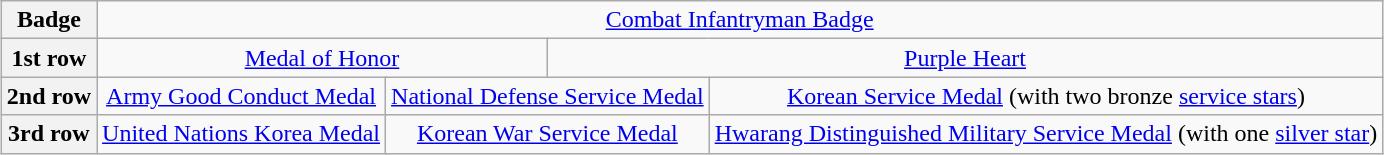<table class="wikitable" style="margin:1em auto; text-align:center;">
<tr>
<th>Badge</th>
<td colspan="6"><a href='#'>Combat Infantryman Badge</a></td>
</tr>
<tr>
<th>1st row</th>
<td colspan="3"><a href='#'>Medal of Honor</a></td>
<td colspan="3"><a href='#'>Purple Heart</a></td>
</tr>
<tr>
<th>2nd row</th>
<td colspan="2"><a href='#'>Army Good Conduct Medal</a></td>
<td colspan="2"><a href='#'>National Defense Service Medal</a></td>
<td colspan="2"><a href='#'>Korean Service Medal</a> (with two bronze <a href='#'>service stars</a>)</td>
</tr>
<tr>
<th>3rd row</th>
<td colspan="2"><a href='#'>United Nations Korea Medal</a></td>
<td colspan="2"><a href='#'>Korean War Service Medal</a></td>
<td colspan="2"><a href='#'>Hwarang Distinguished Military Service Medal</a> (with one <a href='#'>silver star</a>)</td>
</tr>
</table>
